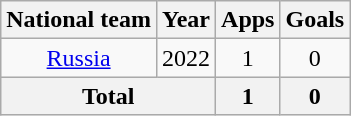<table class="wikitable" style="text-align:center">
<tr>
<th>National team</th>
<th>Year</th>
<th>Apps</th>
<th>Goals</th>
</tr>
<tr>
<td><a href='#'>Russia</a></td>
<td>2022</td>
<td>1</td>
<td>0</td>
</tr>
<tr>
<th colspan="2">Total</th>
<th>1</th>
<th>0</th>
</tr>
</table>
